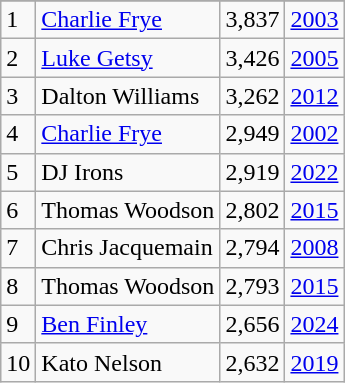<table class="wikitable">
<tr>
</tr>
<tr>
<td>1</td>
<td><a href='#'>Charlie Frye</a></td>
<td><abbr>3,837</abbr></td>
<td><a href='#'>2003</a></td>
</tr>
<tr>
<td>2</td>
<td><a href='#'>Luke Getsy</a></td>
<td><abbr>3,426</abbr></td>
<td><a href='#'>2005</a></td>
</tr>
<tr>
<td>3</td>
<td>Dalton Williams</td>
<td><abbr>3,262</abbr></td>
<td><a href='#'>2012</a></td>
</tr>
<tr>
<td>4</td>
<td><a href='#'>Charlie Frye</a></td>
<td><abbr>2,949</abbr></td>
<td><a href='#'>2002</a></td>
</tr>
<tr>
<td>5</td>
<td>DJ Irons</td>
<td><abbr>2,919</abbr></td>
<td><a href='#'>2022</a></td>
</tr>
<tr>
<td>6</td>
<td>Thomas Woodson</td>
<td><abbr>2,802</abbr></td>
<td><a href='#'>2015</a></td>
</tr>
<tr>
<td>7</td>
<td>Chris Jacquemain</td>
<td><abbr>2,794</abbr></td>
<td><a href='#'>2008</a></td>
</tr>
<tr>
<td>8</td>
<td>Thomas Woodson</td>
<td><abbr>2,793</abbr></td>
<td><a href='#'>2015</a></td>
</tr>
<tr>
<td>9</td>
<td><a href='#'>Ben Finley</a></td>
<td><abbr>2,656</abbr></td>
<td><a href='#'>2024</a></td>
</tr>
<tr>
<td>10</td>
<td>Kato Nelson</td>
<td><abbr>2,632</abbr></td>
<td><a href='#'>2019</a></td>
</tr>
</table>
